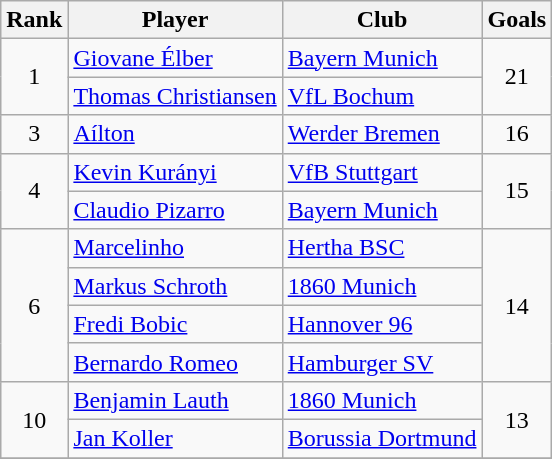<table class="wikitable sortable" style=text-align:center>
<tr>
<th>Rank</th>
<th>Player</th>
<th>Club</th>
<th>Goals</th>
</tr>
<tr>
<td rowspan=2>1</td>
<td align=left> <a href='#'>Giovane Élber</a></td>
<td align=left><a href='#'>Bayern Munich</a></td>
<td rowspan=2>21</td>
</tr>
<tr>
<td align=left> <a href='#'>Thomas Christiansen</a></td>
<td align=left><a href='#'>VfL Bochum</a></td>
</tr>
<tr>
<td>3</td>
<td align=left> <a href='#'>Aílton</a></td>
<td align=left><a href='#'>Werder Bremen</a></td>
<td>16</td>
</tr>
<tr>
<td rowspan=2>4</td>
<td align=left> <a href='#'>Kevin Kurányi</a></td>
<td align=left><a href='#'>VfB Stuttgart</a></td>
<td rowspan=2>15</td>
</tr>
<tr>
<td align=left> <a href='#'>Claudio Pizarro</a></td>
<td align=left><a href='#'>Bayern Munich</a></td>
</tr>
<tr>
<td rowspan=4>6</td>
<td align=left> <a href='#'>Marcelinho</a></td>
<td align=left><a href='#'>Hertha BSC</a></td>
<td rowspan=4>14</td>
</tr>
<tr>
<td align=left> <a href='#'>Markus Schroth</a></td>
<td align=left><a href='#'>1860 Munich</a></td>
</tr>
<tr>
<td align=left> <a href='#'>Fredi Bobic</a></td>
<td align=left><a href='#'>Hannover 96</a></td>
</tr>
<tr>
<td align=left> <a href='#'>Bernardo Romeo</a></td>
<td align=left><a href='#'>Hamburger SV</a></td>
</tr>
<tr>
<td rowspan=2>10</td>
<td align=left> <a href='#'>Benjamin Lauth</a></td>
<td align=left><a href='#'>1860 Munich</a></td>
<td rowspan=2>13</td>
</tr>
<tr>
<td align=left> <a href='#'>Jan Koller</a></td>
<td align=left><a href='#'>Borussia Dortmund</a></td>
</tr>
<tr>
</tr>
</table>
